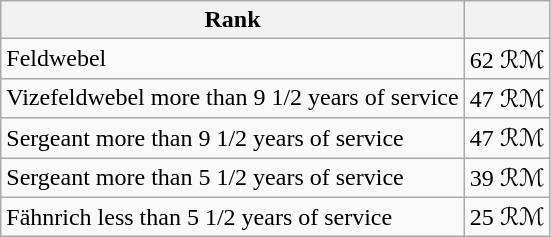<table class="wikitable mw-collapsible">
<tr>
<th>Rank</th>
<th></th>
</tr>
<tr>
<td>Feldwebel</td>
<td>62 ℛℳ</td>
</tr>
<tr>
<td>Vizefeldwebel more than 9 1/2 years of service</td>
<td>47 ℛℳ</td>
</tr>
<tr>
<td>Sergeant more than 9 1/2 years of service</td>
<td>47 ℛℳ</td>
</tr>
<tr>
<td>Sergeant more than 5 1/2 years of service</td>
<td>39 ℛℳ</td>
</tr>
<tr>
<td>Fähnrich less than 5 1/2 years of service</td>
<td>25 ℛℳ</td>
</tr>
</table>
